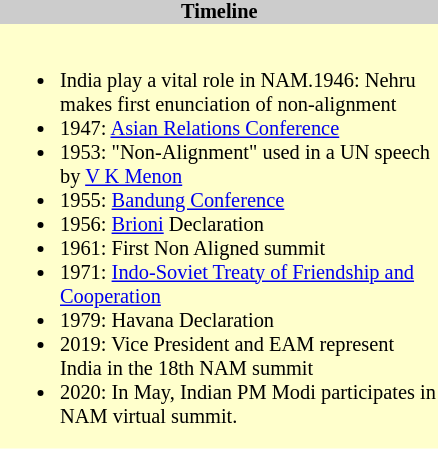<table class="toccolours" cellpadding="0" cellspacing="0" style="float:right; margin-right:1em; font-size:85%; background:#ffc; color:black; width:21.5em;">
<tr>
<th style="background:#ccc;">Timeline</th>
</tr>
<tr>
<td style="text-align: left;"><br><ul><li>India play a vital role in NAM.1946: Nehru makes first enunciation of non-alignment</li><li>1947: <a href='#'>Asian Relations Conference</a></li><li>1953: "Non-Alignment" used in a UN speech by <a href='#'>V K Menon</a></li><li>1955: <a href='#'>Bandung Conference</a></li><li>1956: <a href='#'>Brioni</a> Declaration</li><li>1961: First Non Aligned summit</li><li>1971: <a href='#'>Indo-Soviet Treaty of Friendship and Cooperation</a></li><li>1979: Havana Declaration</li><li>2019: Vice President and EAM represent India in the 18th NAM summit</li><li>2020: In May, Indian PM Modi participates in NAM virtual summit.</li></ul></td>
</tr>
</table>
